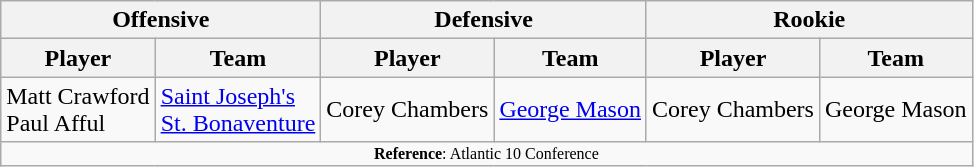<table class="wikitable">
<tr>
<th colspan="2">Offensive</th>
<th colspan="2">Defensive</th>
<th colspan="2">Rookie</th>
</tr>
<tr>
<th>Player</th>
<th>Team</th>
<th>Player</th>
<th>Team</th>
<th>Player</th>
<th>Team</th>
</tr>
<tr>
<td>Matt Crawford<br>Paul Afful</td>
<td><a href='#'>Saint Joseph's</a><br><a href='#'>St. Bonaventure</a></td>
<td>Corey Chambers</td>
<td><a href='#'>George Mason</a></td>
<td>Corey Chambers</td>
<td>George Mason</td>
</tr>
<tr>
<td colspan="12"  style="font-size:8pt; text-align:center;"><strong>Reference</strong>: Atlantic 10 Conference</td>
</tr>
</table>
